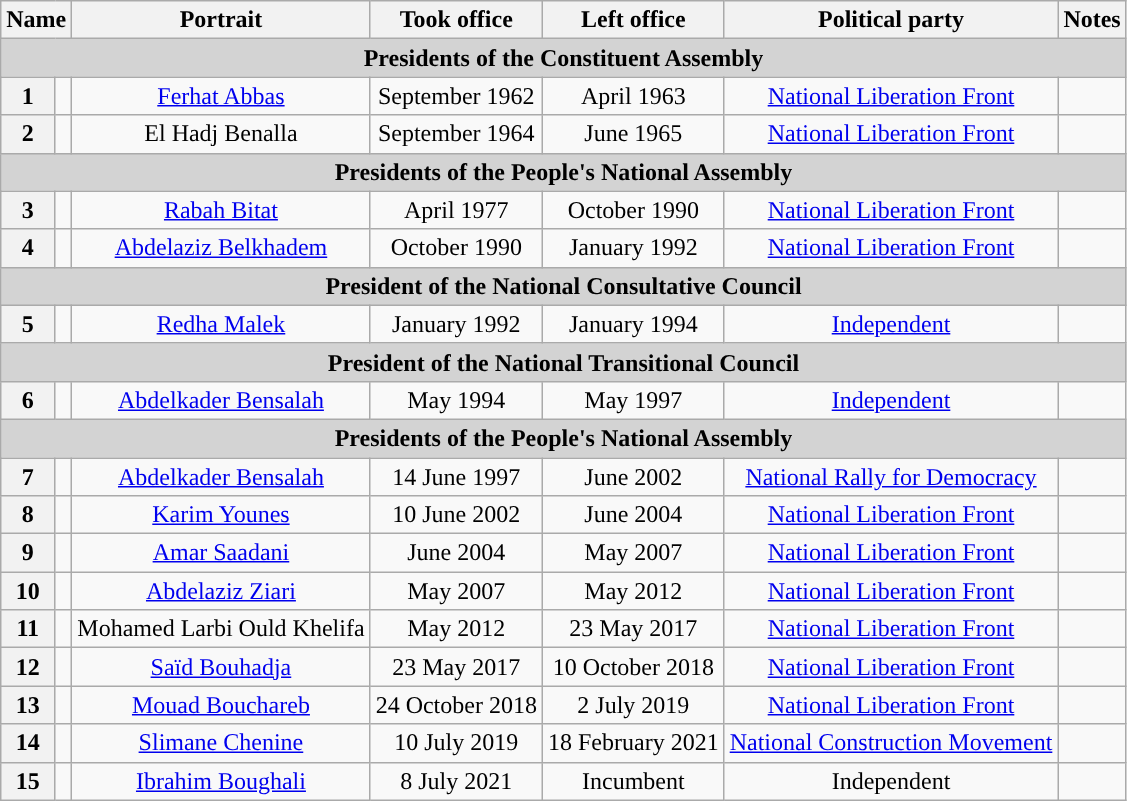<table class="wikitable" style="text-align:center">
<tr>
<th colspan=2>Name</th>
<th>Portrait</th>
<th>Took office</th>
<th>Left office</th>
<th>Political party</th>
<th>Notes</th>
</tr>
<tr>
<td colspan="7" bgcolor="lightgrey" align=center><strong>Presidents of the Constituent Assembly</strong></td>
</tr>
<tr>
<th style="background-color:">1</th>
<td></td>
<td><a href='#'>Ferhat Abbas</a></td>
<td>September 1962</td>
<td>April 1963</td>
<td><a href='#'>National Liberation Front</a></td>
<td></td>
</tr>
<tr>
<th style="background-color:">2</th>
<td></td>
<td>El Hadj Benalla</td>
<td>September 1964</td>
<td>June 1965</td>
<td><a href='#'>National Liberation Front</a></td>
<td></td>
</tr>
<tr>
<td colspan="7" bgcolor="lightgrey" align=center><strong>Presidents of the People's National Assembly</strong></td>
</tr>
<tr>
<th style="background-color:">3</th>
<td></td>
<td><a href='#'>Rabah Bitat</a></td>
<td>April 1977</td>
<td>October 1990</td>
<td><a href='#'>National Liberation Front</a></td>
<td></td>
</tr>
<tr>
<th style="background-color:">4</th>
<td></td>
<td><a href='#'>Abdelaziz Belkhadem</a></td>
<td>October 1990</td>
<td>January 1992</td>
<td><a href='#'>National Liberation Front</a></td>
<td></td>
</tr>
<tr>
<td colspan="7" bgcolor="lightgrey" align=center><strong>President of the National Consultative Council</strong></td>
</tr>
<tr>
<th style="background: ">5</th>
<td></td>
<td><a href='#'>Redha Malek</a></td>
<td>January 1992</td>
<td>January 1994</td>
<td><a href='#'>Independent</a></td>
<td></td>
</tr>
<tr>
<td colspan="7" bgcolor="lightgrey" align=center><strong>President of the National Transitional Council</strong></td>
</tr>
<tr>
<th style="background: ">6</th>
<td></td>
<td><a href='#'>Abdelkader Bensalah</a></td>
<td>May 1994</td>
<td>May 1997</td>
<td><a href='#'>Independent</a></td>
<td></td>
</tr>
<tr>
<td colspan="7" bgcolor="lightgrey" align=center><strong>Presidents of the People's National Assembly</strong></td>
</tr>
<tr>
<th style="background-color:">7</th>
<td></td>
<td><a href='#'>Abdelkader Bensalah</a></td>
<td>14 June 1997</td>
<td>June 2002</td>
<td><a href='#'>National Rally for Democracy</a></td>
<td></td>
</tr>
<tr>
<th style="background-color:">8</th>
<td></td>
<td><a href='#'>Karim Younes</a></td>
<td>10 June 2002</td>
<td>June 2004</td>
<td><a href='#'>National Liberation Front</a></td>
<td></td>
</tr>
<tr>
<th style="background-color:">9</th>
<td></td>
<td><a href='#'>Amar Saadani</a></td>
<td>June 2004</td>
<td>May 2007</td>
<td><a href='#'>National Liberation Front</a></td>
<td></td>
</tr>
<tr>
<th style="background-color:">10</th>
<td></td>
<td><a href='#'>Abdelaziz Ziari</a></td>
<td>May 2007</td>
<td>May 2012</td>
<td><a href='#'>National Liberation Front</a></td>
<td></td>
</tr>
<tr>
<th style="background-color:">11</th>
<td></td>
<td>Mohamed Larbi Ould Khelifa</td>
<td>May 2012</td>
<td>23 May 2017</td>
<td><a href='#'>National Liberation Front</a></td>
<td></td>
</tr>
<tr>
<th style="background-color:">12</th>
<td></td>
<td><a href='#'>Saïd Bouhadja</a></td>
<td>23 May 2017</td>
<td>10 October 2018</td>
<td><a href='#'>National Liberation Front</a></td>
<td></td>
</tr>
<tr>
<th style="background-color:">13</th>
<td></td>
<td><a href='#'>Mouad Bouchareb</a></td>
<td>24 October 2018</td>
<td>2 July 2019 </td>
<td><a href='#'>National Liberation Front</a></td>
<td></td>
</tr>
<tr>
<th style="background: ">14</th>
<td></td>
<td><a href='#'>Slimane Chenine</a></td>
<td>10 July 2019</td>
<td>18 February 2021</td>
<td><a href='#'>National Construction Movement</a></td>
<td></td>
</tr>
<tr>
<th style="background: ">15</th>
<td></td>
<td><a href='#'>Ibrahim Boughali</a></td>
<td>8 July 2021</td>
<td>Incumbent</td>
<td>Independent</td>
<td></td>
</tr>
</table>
